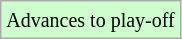<table class="wikitable">
<tr>
<td style="background-color: #ccffcc;"><small>Advances to play-off</small></td>
</tr>
</table>
